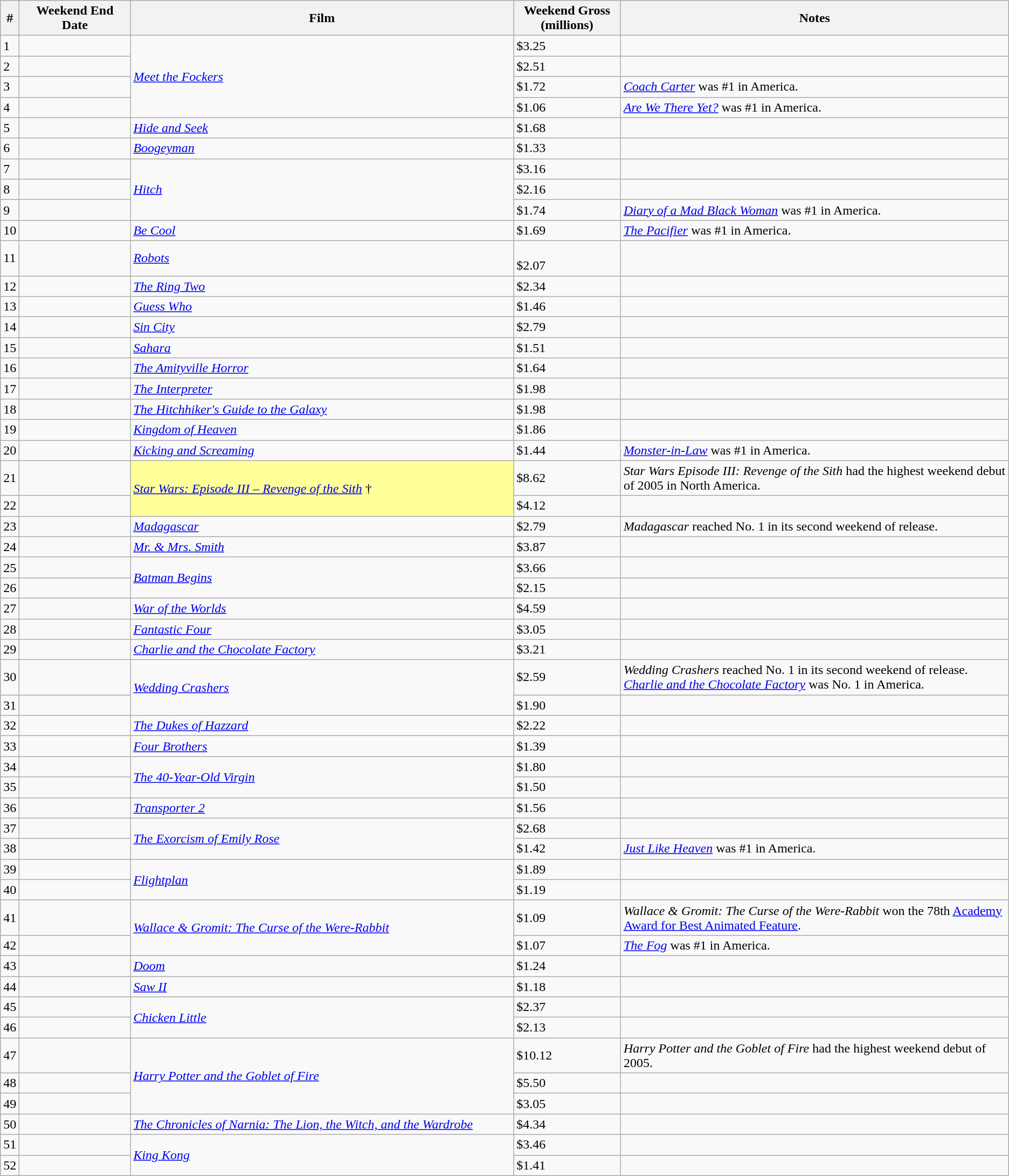<table class="wikitable sortable">
<tr>
<th abbr="Week">#</th>
<th abbr="Date" style="width:130px">Weekend End Date</th>
<th width="38%">Film</th>
<th abbr="Gross">Weekend Gross (millions)</th>
<th>Notes</th>
</tr>
<tr>
<td>1</td>
<td></td>
<td rowspan="4"><em><a href='#'>Meet the Fockers</a></em></td>
<td>$3.25</td>
<td></td>
</tr>
<tr>
<td>2</td>
<td></td>
<td>$2.51</td>
<td></td>
</tr>
<tr>
<td>3</td>
<td></td>
<td>$1.72</td>
<td><em><a href='#'>Coach Carter</a></em> was #1 in America.</td>
</tr>
<tr>
<td>4</td>
<td></td>
<td>$1.06</td>
<td><em><a href='#'>Are We There Yet?</a></em> was #1 in America.</td>
</tr>
<tr>
<td>5</td>
<td></td>
<td><em><a href='#'>Hide and Seek</a></em></td>
<td>$1.68</td>
<td></td>
</tr>
<tr>
<td>6</td>
<td></td>
<td><em><a href='#'>Boogeyman</a></em></td>
<td>$1.33</td>
<td></td>
</tr>
<tr>
<td>7</td>
<td></td>
<td rowspan="3"><em><a href='#'>Hitch</a></em></td>
<td>$3.16</td>
<td></td>
</tr>
<tr>
<td>8</td>
<td></td>
<td>$2.16</td>
<td></td>
</tr>
<tr>
<td>9</td>
<td></td>
<td>$1.74</td>
<td><em><a href='#'>Diary of a Mad Black Woman</a></em> was #1 in America.</td>
</tr>
<tr>
<td>10</td>
<td></td>
<td><em><a href='#'>Be Cool</a></em></td>
<td>$1.69</td>
<td><em><a href='#'>The Pacifier</a></em> was #1 in America.</td>
</tr>
<tr>
<td>11</td>
<td></td>
<td><em><a href='#'>Robots</a></em></td>
<td><br>$2.07</td>
</tr>
<tr>
<td>12</td>
<td></td>
<td><em><a href='#'>The Ring Two</a></em></td>
<td>$2.34</td>
<td></td>
</tr>
<tr>
<td>13</td>
<td></td>
<td><em><a href='#'>Guess Who</a></em></td>
<td>$1.46</td>
<td></td>
</tr>
<tr>
<td>14</td>
<td></td>
<td><em><a href='#'>Sin City</a></em></td>
<td>$2.79</td>
<td></td>
</tr>
<tr>
<td>15</td>
<td></td>
<td><em><a href='#'>Sahara</a></em></td>
<td>$1.51</td>
<td></td>
</tr>
<tr>
<td>16</td>
<td></td>
<td><em><a href='#'>The Amityville Horror</a></em></td>
<td>$1.64</td>
<td></td>
</tr>
<tr>
<td>17</td>
<td></td>
<td><em><a href='#'>The Interpreter</a></em></td>
<td>$1.98</td>
<td></td>
</tr>
<tr>
<td>18</td>
<td></td>
<td><em><a href='#'>The Hitchhiker's Guide to the Galaxy</a></em></td>
<td>$1.98</td>
<td></td>
</tr>
<tr>
<td>19</td>
<td></td>
<td><em><a href='#'>Kingdom of Heaven</a></em></td>
<td>$1.86</td>
<td></td>
</tr>
<tr>
<td>20</td>
<td></td>
<td><em><a href='#'>Kicking and Screaming</a></em></td>
<td>$1.44</td>
<td><em><a href='#'>Monster-in-Law</a></em> was #1 in America.</td>
</tr>
<tr>
<td>21</td>
<td></td>
<td rowspan="2" style="background-color:#FFFF99"><em><a href='#'>Star Wars: Episode III – Revenge of the Sith</a></em> †</td>
<td>$8.62</td>
<td><em>Star Wars Episode III: Revenge of the Sith</em> had the highest weekend debut of 2005 in North America.</td>
</tr>
<tr>
<td>22</td>
<td></td>
<td>$4.12</td>
<td></td>
</tr>
<tr>
<td>23</td>
<td></td>
<td><em><a href='#'>Madagascar</a></em></td>
<td>$2.79</td>
<td><em>Madagascar</em> reached No. 1 in its second weekend of release.</td>
</tr>
<tr>
<td>24</td>
<td></td>
<td><em><a href='#'>Mr. & Mrs. Smith</a></em></td>
<td>$3.87</td>
<td></td>
</tr>
<tr>
<td>25</td>
<td></td>
<td rowspan="2"><em><a href='#'>Batman Begins</a></em></td>
<td>$3.66</td>
<td></td>
</tr>
<tr>
<td>26</td>
<td></td>
<td>$2.15</td>
<td></td>
</tr>
<tr>
<td>27</td>
<td></td>
<td><em><a href='#'>War of the Worlds</a></em></td>
<td>$4.59</td>
<td></td>
</tr>
<tr>
<td>28</td>
<td></td>
<td><em><a href='#'>Fantastic Four</a></em></td>
<td>$3.05</td>
<td></td>
</tr>
<tr>
<td>29</td>
<td></td>
<td><em><a href='#'>Charlie and the Chocolate Factory</a></em></td>
<td>$3.21</td>
<td></td>
</tr>
<tr>
<td>30</td>
<td></td>
<td rowspan="2"><em><a href='#'>Wedding Crashers</a></em></td>
<td>$2.59</td>
<td><em>Wedding Crashers</em> reached No. 1 in its second weekend of release. <em><a href='#'>Charlie and the Chocolate Factory</a></em> was No. 1 in America.</td>
</tr>
<tr>
<td>31</td>
<td></td>
<td>$1.90</td>
<td></td>
</tr>
<tr>
<td>32</td>
<td></td>
<td><em><a href='#'>The Dukes of Hazzard</a></em></td>
<td>$2.22</td>
<td></td>
</tr>
<tr>
<td>33</td>
<td></td>
<td><em><a href='#'>Four Brothers</a></em></td>
<td>$1.39</td>
<td></td>
</tr>
<tr>
<td>34</td>
<td></td>
<td rowspan="2"><em><a href='#'>The 40-Year-Old Virgin</a></em></td>
<td>$1.80</td>
<td></td>
</tr>
<tr>
<td>35</td>
<td></td>
<td>$1.50</td>
<td></td>
</tr>
<tr>
<td>36</td>
<td></td>
<td><em><a href='#'>Transporter 2</a></em></td>
<td>$1.56</td>
<td></td>
</tr>
<tr>
<td>37</td>
<td></td>
<td rowspan="2"><em><a href='#'>The Exorcism of Emily Rose</a></em></td>
<td>$2.68</td>
<td></td>
</tr>
<tr>
<td>38</td>
<td></td>
<td>$1.42</td>
<td><em><a href='#'>Just Like Heaven</a></em> was #1 in America.</td>
</tr>
<tr>
<td>39</td>
<td></td>
<td rowspan="2"><em><a href='#'>Flightplan</a></em></td>
<td>$1.89</td>
<td></td>
</tr>
<tr>
<td>40</td>
<td></td>
<td>$1.19</td>
<td></td>
</tr>
<tr>
<td>41</td>
<td></td>
<td rowspan="2"><em><a href='#'>Wallace & Gromit: The Curse of the Were-Rabbit</a></em></td>
<td>$1.09</td>
<td><em>Wallace & Gromit: The Curse of the Were-Rabbit</em> won the 78th <a href='#'>Academy Award for Best Animated Feature</a>.</td>
</tr>
<tr>
<td>42</td>
<td></td>
<td>$1.07</td>
<td><em><a href='#'>The Fog</a></em> was #1 in America.</td>
</tr>
<tr>
<td>43</td>
<td></td>
<td><em><a href='#'>Doom</a></em></td>
<td>$1.24</td>
<td></td>
</tr>
<tr>
<td>44</td>
<td></td>
<td><em><a href='#'>Saw II</a></em></td>
<td>$1.18</td>
<td></td>
</tr>
<tr>
<td>45</td>
<td></td>
<td rowspan="2"><em><a href='#'>Chicken Little</a></em></td>
<td>$2.37</td>
<td></td>
</tr>
<tr>
<td>46</td>
<td></td>
<td>$2.13</td>
<td></td>
</tr>
<tr>
<td>47</td>
<td></td>
<td rowspan="3"><em><a href='#'>Harry Potter and the Goblet of Fire</a></em></td>
<td>$10.12</td>
<td><em>Harry Potter and the Goblet of Fire</em> had the highest weekend debut of 2005.</td>
</tr>
<tr>
<td>48</td>
<td></td>
<td>$5.50</td>
<td></td>
</tr>
<tr>
<td>49</td>
<td></td>
<td>$3.05</td>
<td></td>
</tr>
<tr>
<td>50</td>
<td></td>
<td><em><a href='#'>The Chronicles of Narnia: The Lion, the Witch, and the Wardrobe</a></em></td>
<td>$4.34</td>
<td></td>
</tr>
<tr>
<td>51</td>
<td></td>
<td rowspan="2"><em><a href='#'>King Kong</a></em></td>
<td>$3.46</td>
<td></td>
</tr>
<tr>
<td>52</td>
<td></td>
<td>$1.41</td>
<td></td>
</tr>
</table>
